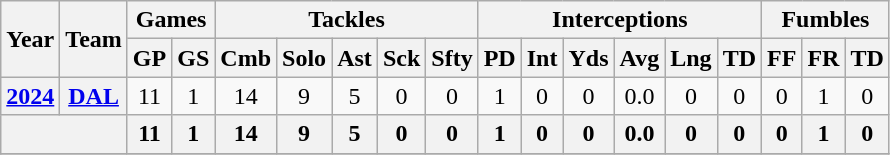<table class="wikitable" style="text-align:center;">
<tr>
<th rowspan="2">Year</th>
<th rowspan="2">Team</th>
<th colspan="2">Games</th>
<th colspan="5">Tackles</th>
<th colspan="6">Interceptions</th>
<th colspan="3">Fumbles</th>
</tr>
<tr>
<th>GP</th>
<th>GS</th>
<th>Cmb</th>
<th>Solo</th>
<th>Ast</th>
<th>Sck</th>
<th>Sfty</th>
<th>PD</th>
<th>Int</th>
<th>Yds</th>
<th>Avg</th>
<th>Lng</th>
<th>TD</th>
<th>FF</th>
<th>FR</th>
<th>TD</th>
</tr>
<tr>
<th><a href='#'>2024</a></th>
<th><a href='#'>DAL</a></th>
<td>11</td>
<td>1</td>
<td>14</td>
<td>9</td>
<td>5</td>
<td>0</td>
<td>0</td>
<td>1</td>
<td>0</td>
<td>0</td>
<td>0.0</td>
<td>0</td>
<td>0</td>
<td>0</td>
<td>1</td>
<td>0</td>
</tr>
<tr>
<th colspan="2"></th>
<th>11</th>
<th>1</th>
<th>14</th>
<th>9</th>
<th>5</th>
<th>0</th>
<th>0</th>
<th>1</th>
<th>0</th>
<th>0</th>
<th>0.0</th>
<th>0</th>
<th>0</th>
<th>0</th>
<th>1</th>
<th>0</th>
</tr>
<tr>
</tr>
</table>
